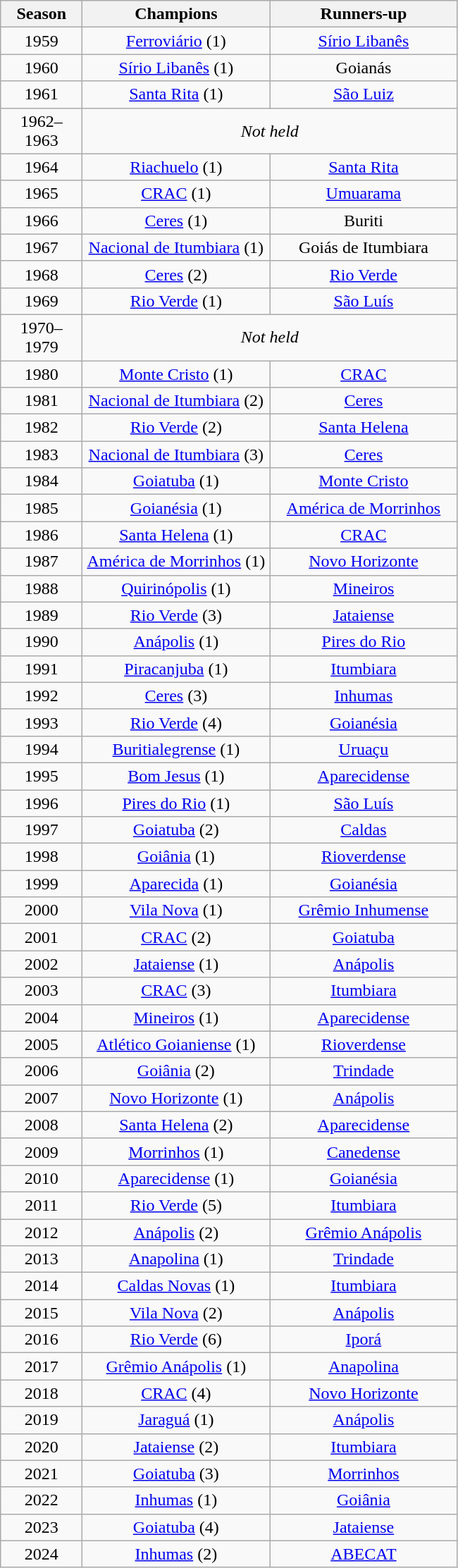<table class="wikitable" style="text-align:center; margin-left:1em;">
<tr>
<th style="width:70px">Season</th>
<th style="width:170px">Champions</th>
<th style="width:170px">Runners-up</th>
</tr>
<tr>
<td>1959</td>
<td><a href='#'>Ferroviário</a> (1)</td>
<td><a href='#'>Sírio Libanês</a></td>
</tr>
<tr>
<td>1960</td>
<td><a href='#'>Sírio Libanês</a> (1)</td>
<td>Goianás</td>
</tr>
<tr>
<td>1961</td>
<td><a href='#'>Santa Rita</a> (1)</td>
<td><a href='#'>São Luiz</a></td>
</tr>
<tr>
<td>1962–1963</td>
<td colspan=2><em>Not held</em></td>
</tr>
<tr>
<td>1964</td>
<td><a href='#'>Riachuelo</a> (1)</td>
<td><a href='#'>Santa Rita</a></td>
</tr>
<tr>
<td>1965</td>
<td><a href='#'>CRAC</a> (1)</td>
<td><a href='#'>Umuarama</a></td>
</tr>
<tr>
<td>1966</td>
<td><a href='#'>Ceres</a> (1)</td>
<td>Buriti</td>
</tr>
<tr>
<td>1967</td>
<td><a href='#'>Nacional de Itumbiara</a> (1)</td>
<td>Goiás de Itumbiara</td>
</tr>
<tr>
<td>1968</td>
<td><a href='#'>Ceres</a> (2)</td>
<td><a href='#'>Rio Verde</a></td>
</tr>
<tr>
<td>1969</td>
<td><a href='#'>Rio Verde</a> (1)</td>
<td><a href='#'>São Luís</a></td>
</tr>
<tr>
<td>1970–1979</td>
<td colspan=2><em>Not held</em></td>
</tr>
<tr>
<td>1980</td>
<td><a href='#'>Monte Cristo</a> (1)</td>
<td><a href='#'>CRAC</a></td>
</tr>
<tr>
<td>1981</td>
<td><a href='#'>Nacional de Itumbiara</a> (2)</td>
<td><a href='#'>Ceres</a></td>
</tr>
<tr>
<td>1982</td>
<td><a href='#'>Rio Verde</a> (2)</td>
<td><a href='#'>Santa Helena</a></td>
</tr>
<tr>
<td>1983</td>
<td><a href='#'>Nacional de Itumbiara</a> (3)</td>
<td><a href='#'>Ceres</a></td>
</tr>
<tr>
<td>1984</td>
<td><a href='#'>Goiatuba</a> (1)</td>
<td><a href='#'>Monte Cristo</a></td>
</tr>
<tr>
<td>1985</td>
<td><a href='#'>Goianésia</a> (1)</td>
<td><a href='#'>América de Morrinhos</a></td>
</tr>
<tr>
<td>1986</td>
<td><a href='#'>Santa Helena</a> (1)</td>
<td><a href='#'>CRAC</a></td>
</tr>
<tr>
<td>1987</td>
<td><a href='#'>América de Morrinhos</a> (1)</td>
<td><a href='#'>Novo Horizonte</a></td>
</tr>
<tr>
<td>1988</td>
<td><a href='#'>Quirinópolis</a> (1)</td>
<td><a href='#'>Mineiros</a></td>
</tr>
<tr>
<td>1989</td>
<td><a href='#'>Rio Verde</a> (3)</td>
<td><a href='#'>Jataiense</a></td>
</tr>
<tr>
<td>1990</td>
<td><a href='#'>Anápolis</a> (1)</td>
<td><a href='#'>Pires do Rio</a></td>
</tr>
<tr>
<td>1991</td>
<td><a href='#'>Piracanjuba</a> (1)</td>
<td><a href='#'>Itumbiara</a></td>
</tr>
<tr>
<td>1992</td>
<td><a href='#'>Ceres</a> (3)</td>
<td><a href='#'>Inhumas</a></td>
</tr>
<tr>
<td>1993</td>
<td><a href='#'>Rio Verde</a> (4)</td>
<td><a href='#'>Goianésia</a></td>
</tr>
<tr>
<td>1994</td>
<td><a href='#'>Buritialegrense</a> (1)</td>
<td><a href='#'>Uruaçu</a></td>
</tr>
<tr>
<td>1995</td>
<td><a href='#'>Bom Jesus</a> (1)</td>
<td><a href='#'>Aparecidense</a></td>
</tr>
<tr>
<td>1996</td>
<td><a href='#'>Pires do Rio</a> (1)</td>
<td><a href='#'>São Luís</a></td>
</tr>
<tr>
<td>1997</td>
<td><a href='#'>Goiatuba</a> (2)</td>
<td><a href='#'>Caldas</a></td>
</tr>
<tr>
<td>1998</td>
<td><a href='#'>Goiânia</a> (1)</td>
<td><a href='#'>Rioverdense</a></td>
</tr>
<tr>
<td>1999</td>
<td><a href='#'>Aparecida</a> (1)</td>
<td><a href='#'>Goianésia</a></td>
</tr>
<tr>
<td>2000</td>
<td><a href='#'>Vila Nova</a> (1)</td>
<td><a href='#'>Grêmio Inhumense</a></td>
</tr>
<tr>
<td>2001</td>
<td><a href='#'>CRAC</a> (2)</td>
<td><a href='#'>Goiatuba</a></td>
</tr>
<tr>
<td>2002</td>
<td><a href='#'>Jataiense</a> (1)</td>
<td><a href='#'>Anápolis</a></td>
</tr>
<tr>
<td>2003</td>
<td><a href='#'>CRAC</a> (3)</td>
<td><a href='#'>Itumbiara</a></td>
</tr>
<tr>
<td>2004</td>
<td><a href='#'>Mineiros</a> (1)</td>
<td><a href='#'>Aparecidense</a></td>
</tr>
<tr>
<td>2005</td>
<td><a href='#'>Atlético Goianiense</a> (1)</td>
<td><a href='#'>Rioverdense</a></td>
</tr>
<tr>
<td>2006</td>
<td><a href='#'>Goiânia</a> (2)</td>
<td><a href='#'>Trindade</a></td>
</tr>
<tr>
<td>2007</td>
<td><a href='#'>Novo Horizonte</a> (1)</td>
<td><a href='#'>Anápolis</a></td>
</tr>
<tr>
<td>2008</td>
<td><a href='#'>Santa Helena</a> (2)</td>
<td><a href='#'>Aparecidense</a></td>
</tr>
<tr>
<td>2009</td>
<td><a href='#'>Morrinhos</a> (1)</td>
<td><a href='#'>Canedense</a></td>
</tr>
<tr>
<td>2010</td>
<td><a href='#'>Aparecidense</a> (1)</td>
<td><a href='#'>Goianésia</a></td>
</tr>
<tr>
<td>2011</td>
<td><a href='#'>Rio Verde</a> (5)</td>
<td><a href='#'>Itumbiara</a></td>
</tr>
<tr>
<td>2012</td>
<td><a href='#'>Anápolis</a> (2)</td>
<td><a href='#'>Grêmio Anápolis</a></td>
</tr>
<tr>
<td>2013</td>
<td><a href='#'>Anapolina</a> (1)</td>
<td><a href='#'>Trindade</a></td>
</tr>
<tr>
<td>2014</td>
<td><a href='#'>Caldas Novas</a> (1)</td>
<td><a href='#'>Itumbiara</a></td>
</tr>
<tr>
<td>2015</td>
<td><a href='#'>Vila Nova</a> (2)</td>
<td><a href='#'>Anápolis</a></td>
</tr>
<tr>
<td>2016</td>
<td><a href='#'>Rio Verde</a> (6)</td>
<td><a href='#'>Iporá</a></td>
</tr>
<tr>
<td>2017</td>
<td><a href='#'>Grêmio Anápolis</a> (1)</td>
<td><a href='#'>Anapolina</a></td>
</tr>
<tr>
<td>2018</td>
<td><a href='#'>CRAC</a> (4)</td>
<td><a href='#'>Novo Horizonte</a></td>
</tr>
<tr>
<td>2019</td>
<td><a href='#'>Jaraguá</a> (1)</td>
<td><a href='#'>Anápolis</a></td>
</tr>
<tr>
<td>2020</td>
<td><a href='#'>Jataiense</a> (2)</td>
<td><a href='#'>Itumbiara</a></td>
</tr>
<tr>
<td>2021</td>
<td><a href='#'>Goiatuba</a> (3)</td>
<td><a href='#'>Morrinhos</a></td>
</tr>
<tr>
<td>2022</td>
<td><a href='#'>Inhumas</a> (1)</td>
<td><a href='#'>Goiânia</a></td>
</tr>
<tr>
<td>2023</td>
<td><a href='#'>Goiatuba</a> (4)</td>
<td><a href='#'>Jataiense</a></td>
</tr>
<tr>
<td>2024</td>
<td><a href='#'>Inhumas</a> (2)</td>
<td><a href='#'>ABECAT</a></td>
</tr>
</table>
